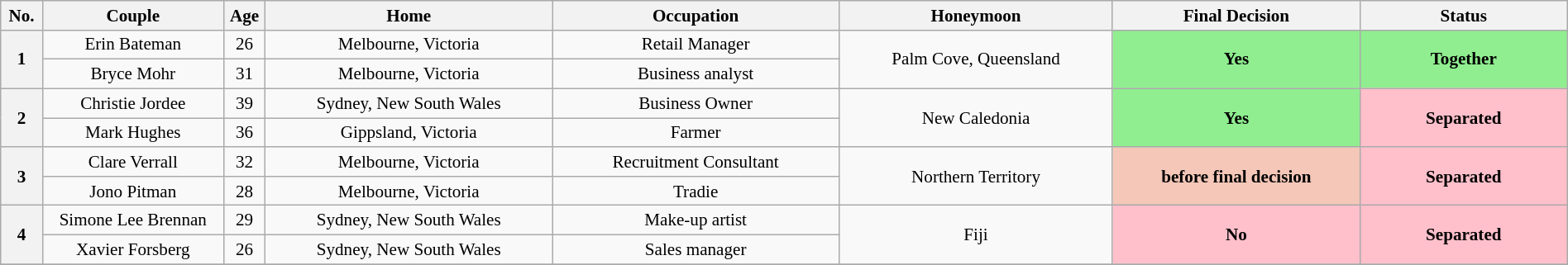<table class="wikitable plainrowheaders" style="text-align:center; width:100%; font-size:88%;">
<tr>
<th width=25>No.</th>
<th width=130>Couple</th>
<th width=25>Age</th>
<th width=210>Home</th>
<th width=210>Occupation</th>
<th width=200>Honeymoon</th>
<th width=180>Final Decision</th>
<th width=150>Status</th>
</tr>
<tr>
<th rowspan="2">1</th>
<td>Erin Bateman</td>
<td>26</td>
<td>Melbourne, Victoria</td>
<td>Retail Manager</td>
<td rowspan="2">Palm Cove, Queensland</td>
<th rowspan="2" style="background:lightgreen;">Yes</th>
<th rowspan="2" style="background:lightgreen;">Together</th>
</tr>
<tr>
<td>Bryce Mohr</td>
<td>31</td>
<td>Melbourne, Victoria</td>
<td>Business analyst</td>
</tr>
<tr>
<th rowspan="2">2</th>
<td>Christie Jordee</td>
<td>39</td>
<td>Sydney, New South Wales</td>
<td>Business Owner</td>
<td rowspan="2">New Caledonia</td>
<th rowspan="2" style="background:lightgreen;">Yes</th>
<th rowspan="2" style="background:pink;">Separated</th>
</tr>
<tr>
<td>Mark Hughes</td>
<td>36</td>
<td>Gippsland, Victoria</td>
<td>Farmer</td>
</tr>
<tr>
<th rowspan="2">3</th>
<td>Clare Verrall</td>
<td>32</td>
<td>Melbourne, Victoria</td>
<td>Recruitment Consultant</td>
<td rowspan="2">Northern Territory</td>
<th rowspan="2" style="background:#f4c7b8;"> before final decision</th>
<th rowspan="2" style="background:pink;">Separated</th>
</tr>
<tr>
<td>Jono Pitman</td>
<td>28</td>
<td>Melbourne, Victoria</td>
<td>Tradie</td>
</tr>
<tr>
<th rowspan="2">4</th>
<td>Simone Lee Brennan</td>
<td>29</td>
<td>Sydney, New South Wales</td>
<td>Make-up artist</td>
<td rowspan="2">Fiji</td>
<th rowspan="2" style="background:pink;">No</th>
<th rowspan="2" style="background:pink;">Separated</th>
</tr>
<tr>
<td>Xavier Forsberg</td>
<td>26</td>
<td>Sydney, New South Wales</td>
<td>Sales manager</td>
</tr>
<tr>
</tr>
</table>
